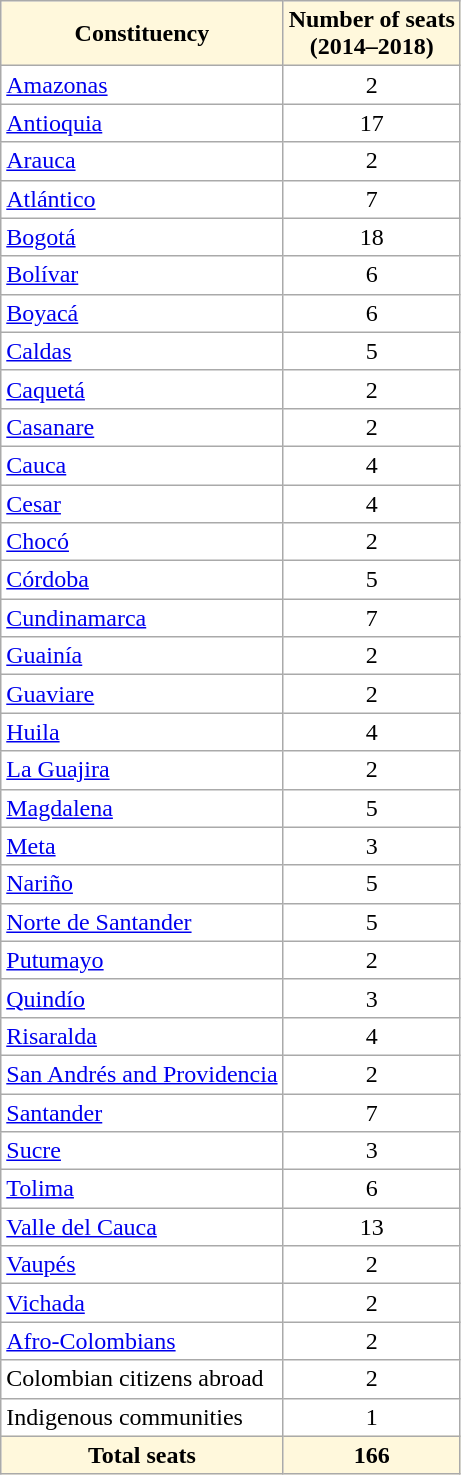<table border="0" style="background:#ffffff; text-align: center" class="sortable wikitable">
<tr>
<th style="background:cornsilk; color:black">Constituency</th>
<th style="background:cornsilk; color:b">Number of seats<br> (2014–2018)</th>
</tr>
<tr>
<td style="text-align:left"> <a href='#'>Amazonas</a></td>
<td>2</td>
</tr>
<tr>
<td style="text-align:left"> <a href='#'>Antioquia</a></td>
<td>17</td>
</tr>
<tr>
<td style="text-align:left"> <a href='#'>Arauca</a></td>
<td>2</td>
</tr>
<tr>
<td style="text-align:left"> <a href='#'>Atlántico</a></td>
<td>7</td>
</tr>
<tr>
<td style="text-align:left"> <a href='#'>Bogotá</a></td>
<td>18</td>
</tr>
<tr>
<td style="text-align:left"> <a href='#'>Bolívar</a></td>
<td>6</td>
</tr>
<tr>
<td style="text-align:left"> <a href='#'>Boyacá</a></td>
<td>6</td>
</tr>
<tr>
<td style="text-align:left"> <a href='#'>Caldas</a></td>
<td>5</td>
</tr>
<tr>
<td style="text-align:left"> <a href='#'>Caquetá</a></td>
<td>2</td>
</tr>
<tr>
<td style="text-align:left"> <a href='#'>Casanare</a></td>
<td>2</td>
</tr>
<tr>
<td style="text-align:left"> <a href='#'>Cauca</a></td>
<td>4</td>
</tr>
<tr>
<td style="text-align:left"> <a href='#'>Cesar</a></td>
<td>4</td>
</tr>
<tr>
<td style="text-align:left"> <a href='#'>Chocó</a></td>
<td>2</td>
</tr>
<tr>
<td style="text-align:left"> <a href='#'>Córdoba</a></td>
<td>5</td>
</tr>
<tr>
<td style="text-align:left"> <a href='#'>Cundinamarca</a></td>
<td>7</td>
</tr>
<tr>
<td style="text-align:left"> <a href='#'>Guainía</a></td>
<td>2</td>
</tr>
<tr>
<td style="text-align:left"> <a href='#'>Guaviare</a></td>
<td>2</td>
</tr>
<tr>
<td style="text-align:left"> <a href='#'>Huila</a></td>
<td>4</td>
</tr>
<tr>
<td style="text-align:left"> <a href='#'>La Guajira</a></td>
<td>2</td>
</tr>
<tr>
<td style="text-align:left"> <a href='#'>Magdalena</a></td>
<td>5</td>
</tr>
<tr>
<td style="text-align:left"> <a href='#'>Meta</a></td>
<td>3</td>
</tr>
<tr>
<td style="text-align:left"> <a href='#'>Nariño</a></td>
<td>5</td>
</tr>
<tr>
<td style="text-align:left"> <a href='#'>Norte de Santander</a></td>
<td>5</td>
</tr>
<tr>
<td style="text-align:left"> <a href='#'>Putumayo</a></td>
<td>2</td>
</tr>
<tr>
<td style="text-align:left"> <a href='#'>Quindío</a></td>
<td>3</td>
</tr>
<tr>
<td style="text-align:left"> <a href='#'>Risaralda</a></td>
<td>4</td>
</tr>
<tr>
<td style="text-align:left"> <a href='#'>San Andrés and Providencia</a></td>
<td>2</td>
</tr>
<tr>
<td style="text-align:left"> <a href='#'>Santander</a></td>
<td>7</td>
</tr>
<tr>
<td style="text-align:left"> <a href='#'>Sucre</a></td>
<td>3</td>
</tr>
<tr>
<td style="text-align:left"> <a href='#'>Tolima</a></td>
<td>6</td>
</tr>
<tr>
<td style="text-align:left"> <a href='#'>Valle del Cauca</a></td>
<td>13</td>
</tr>
<tr>
<td style="text-align:left"> <a href='#'>Vaupés</a></td>
<td>2</td>
</tr>
<tr>
<td style="text-align:left"> <a href='#'>Vichada</a></td>
<td>2</td>
</tr>
<tr>
<td style="text-align:left"><a href='#'>Afro-Colombians</a></td>
<td>2</td>
</tr>
<tr>
<td style="text-align:left">Colombian citizens abroad</td>
<td>2</td>
</tr>
<tr>
<td style="text-align:left">Indigenous communities</td>
<td>1</td>
</tr>
<tr>
<th style="background:cornsilk; color:black">Total seats</th>
<th style="background:cornsilk; color:b">166</th>
</tr>
</table>
